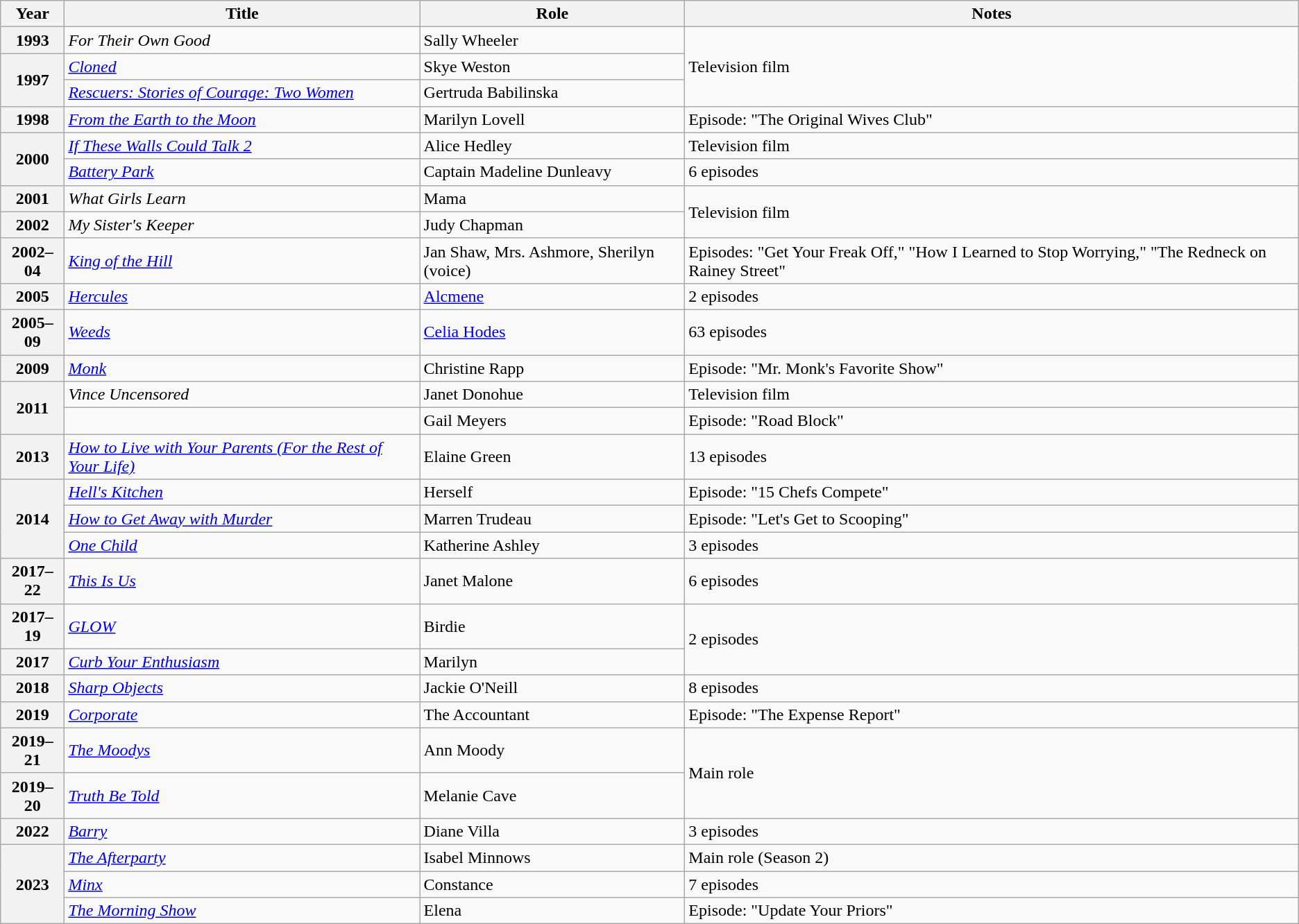<table class="wikitable sortable">
<tr>
<th>Year</th>
<th>Title</th>
<th>Role</th>
<th class="unsortable">Notes</th>
</tr>
<tr>
<th>1993</th>
<td><em>For Their Own Good</em></td>
<td>Sally Wheeler</td>
<td rowspan="3">Television film</td>
</tr>
<tr>
<th rowspan="2">1997</th>
<td><em><a href='#'>Cloned</a></em></td>
<td>Skye Weston</td>
</tr>
<tr>
<td><em><a href='#'>Rescuers: Stories of Courage: Two Women</a></em></td>
<td>Gertruda Babilinska</td>
</tr>
<tr>
<th>1998</th>
<td><em><a href='#'>From the Earth to the Moon</a></em></td>
<td>Marilyn Lovell</td>
<td>Episode: "The Original Wives Club"</td>
</tr>
<tr>
<th rowspan="2">2000</th>
<td><em><a href='#'>If These Walls Could Talk 2</a></em></td>
<td>Alice Hedley</td>
<td>Television film</td>
</tr>
<tr>
<td><em><a href='#'>Battery Park</a></em></td>
<td>Captain Madeline Dunleavy</td>
<td>6 episodes</td>
</tr>
<tr>
<th>2001</th>
<td><em>What Girls Learn</em></td>
<td>Mama</td>
<td rowspan="2">Television film</td>
</tr>
<tr>
<th>2002</th>
<td><em>My Sister's Keeper</em></td>
<td>Judy Chapman</td>
</tr>
<tr>
<th>2002–04</th>
<td><em><a href='#'>King of the Hill</a></em></td>
<td>Jan Shaw, Mrs. Ashmore, Sherilyn (voice)</td>
<td>Episodes: "Get Your Freak Off," "How I Learned to Stop Worrying," "The Redneck on Rainey Street"</td>
</tr>
<tr>
<th>2005</th>
<td><em><a href='#'>Hercules</a></em></td>
<td><a href='#'>Alcmene</a></td>
<td>2 episodes</td>
</tr>
<tr>
<th>2005–09</th>
<td><em><a href='#'>Weeds</a></em></td>
<td><a href='#'>Celia Hodes</a></td>
<td>63 episodes</td>
</tr>
<tr>
<th>2009</th>
<td><em><a href='#'>Monk</a></em></td>
<td>Christine Rapp</td>
<td>Episode: "Mr. Monk's Favorite Show"</td>
</tr>
<tr>
<th rowspan="2">2011</th>
<td><em>Vince Uncensored</em></td>
<td>Janet Donohue</td>
<td>Television film</td>
</tr>
<tr>
<td><em></em></td>
<td>Gail Meyers</td>
<td>Episode: "Road Block"</td>
</tr>
<tr>
<th>2013</th>
<td><em><a href='#'>How to Live with Your Parents (For the Rest of Your Life)</a></em></td>
<td>Elaine Green</td>
<td>13 episodes</td>
</tr>
<tr>
<th rowspan="3">2014</th>
<td><em><a href='#'>Hell's Kitchen</a></em></td>
<td>Herself</td>
<td>Episode: "15 Chefs Compete"</td>
</tr>
<tr>
<td><em><a href='#'>How to Get Away with Murder</a></em></td>
<td>Marren Trudeau</td>
<td>Episode: "Let's Get to Scooping"</td>
</tr>
<tr>
<td><em><a href='#'>One Child</a></em></td>
<td>Katherine Ashley</td>
<td>3 episodes</td>
</tr>
<tr>
<th>2017–22</th>
<td><em><a href='#'>This Is Us</a></em></td>
<td>Janet Malone</td>
<td>6 episodes</td>
</tr>
<tr>
<th>2017–19</th>
<td><em><a href='#'>GLOW</a></em></td>
<td>Birdie</td>
<td rowspan="2">2 episodes</td>
</tr>
<tr>
<th>2017</th>
<td><em><a href='#'>Curb Your Enthusiasm</a></em></td>
<td>Marilyn</td>
</tr>
<tr>
<th>2018</th>
<td><em><a href='#'>Sharp Objects</a></em></td>
<td>Jackie O'Neill</td>
<td>8 episodes</td>
</tr>
<tr>
<th>2019</th>
<td><em><a href='#'>Corporate</a></em></td>
<td>The Accountant</td>
<td>Episode: "The Expense Report"</td>
</tr>
<tr>
<th>2019–21</th>
<td><em><a href='#'>The Moodys</a></em></td>
<td>Ann Moody</td>
<td rowspan=2>Main role</td>
</tr>
<tr>
<th>2019–20</th>
<td><em><a href='#'>Truth Be Told</a></em></td>
<td>Melanie Cave</td>
</tr>
<tr>
<th>2022</th>
<td><em><a href='#'>Barry</a></em></td>
<td>Diane Villa</td>
<td>3 episodes</td>
</tr>
<tr>
<th rowspan="3">2023</th>
<td><em><a href='#'>The Afterparty</a></em></td>
<td>Isabel Minnows</td>
<td>Main role (Season 2)</td>
</tr>
<tr>
<td><em><a href='#'>Minx</a></em></td>
<td>Constance</td>
<td>7 episodes</td>
</tr>
<tr>
<td><em><a href='#'>The Morning Show</a></em></td>
<td>Elena</td>
<td>Episode: "Update Your Priors"</td>
</tr>
</table>
